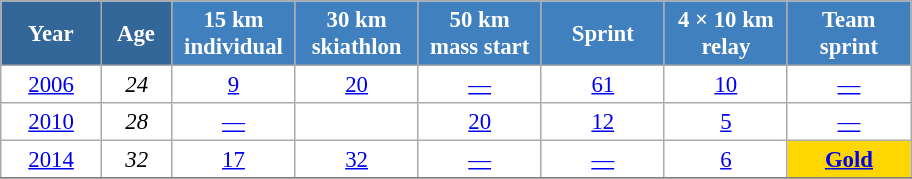<table class="wikitable" style="font-size:95%; text-align:center; border:grey solid 1px; border-collapse:collapse; background:#ffffff;">
<tr>
<th style="background-color:#369; color:white; width:60px;"> Year </th>
<th style="background-color:#369; color:white; width:40px;"> Age </th>
<th style="background-color:#4180be; color:white; width:75px;"> 15 km <br> individual </th>
<th style="background-color:#4180be; color:white; width:75px;"> 30 km <br> skiathlon </th>
<th style="background-color:#4180be; color:white; width:75px;"> 50 km <br> mass start </th>
<th style="background-color:#4180be; color:white; width:75px;"> Sprint </th>
<th style="background-color:#4180be; color:white; width:75px;"> 4 × 10 km <br> relay </th>
<th style="background-color:#4180be; color:white; width:75px;"> Team <br> sprint </th>
</tr>
<tr>
<td><a href='#'>2006</a></td>
<td><em>24</em></td>
<td><a href='#'>9</a></td>
<td><a href='#'>20</a></td>
<td><a href='#'>—</a></td>
<td><a href='#'>61</a></td>
<td><a href='#'>10</a></td>
<td><a href='#'>—</a></td>
</tr>
<tr>
<td><a href='#'>2010</a></td>
<td><em>28</em></td>
<td><a href='#'>—</a></td>
<td><a href='#'></a></td>
<td><a href='#'>20</a></td>
<td><a href='#'>12</a></td>
<td><a href='#'>5</a></td>
<td><a href='#'>—</a></td>
</tr>
<tr>
<td><a href='#'>2014</a></td>
<td><em>32</em></td>
<td><a href='#'>17</a></td>
<td><a href='#'>32</a></td>
<td><a href='#'>—</a></td>
<td><a href='#'>—</a></td>
<td><a href='#'>6</a></td>
<td style="background:gold;"><a href='#'><strong>Gold</strong></a></td>
</tr>
<tr>
</tr>
</table>
